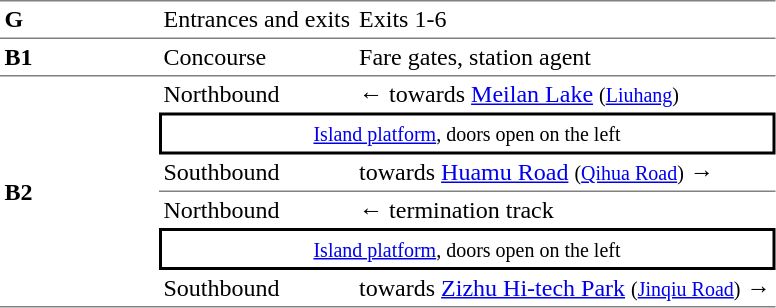<table cellspacing=0 cellpadding=3>
<tr>
<td style="border-top:solid 1px gray;border-bottom:solid 1px gray;" width=100><strong>G</strong></td>
<td style="border-top:solid 1px gray;border-bottom:solid 1px gray;">Entrances and exits</td>
<td style="border-top:solid 1px gray;border-bottom:solid 1px gray;">Exits 1-6</td>
</tr>
<tr>
<td style="border-bottom:solid 1px gray;"><strong>B1</strong></td>
<td style="border-bottom:solid 1px gray;">Concourse</td>
<td style="border-bottom:solid 1px gray;">Fare gates, station agent</td>
</tr>
<tr>
<td style="border-bottom:solid 1px gray;" rowspan=6><strong>B2</strong></td>
<td>Northbound</td>
<td>←  towards <a href='#'>Meilan Lake</a> <small>(<a href='#'>Liuhang</a>)</small></td>
</tr>
<tr>
<td style="border-right:solid 2px black;border-left:solid 2px black;border-top:solid 2px black;border-bottom:solid 2px black;text-align:center;" colspan=2><small><a href='#'>Island platform</a>, doors open on the left</small></td>
</tr>
<tr>
<td style="border-bottom:solid 1px gray;">Southbound</td>
<td style="border-bottom:solid 1px gray;">  towards <a href='#'>Huamu Road</a> <small>(<a href='#'>Qihua Road</a>)</small> →</td>
</tr>
<tr>
<td>Northbound</td>
<td>←  termination track</td>
</tr>
<tr>
<td style="border-right:solid 2px black;border-left:solid 2px black;border-top:solid 2px black;border-bottom:solid 2px black;text-align:center;" colspan=2><small><a href='#'>Island platform</a>, doors open on the left</small></td>
</tr>
<tr>
<td style="border-bottom:solid 1px gray;">Southbound</td>
<td style="border-bottom:solid 1px gray;">  towards <a href='#'>Zizhu Hi-tech Park</a> <small>(<a href='#'>Jinqiu Road</a>)</small> →</td>
</tr>
</table>
